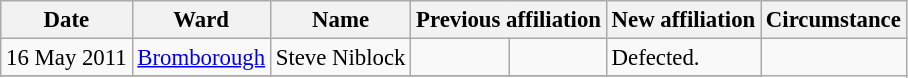<table class="wikitable" style="font-size: 95%;">
<tr>
<th>Date</th>
<th>Ward</th>
<th>Name</th>
<th colspan="2">Previous affiliation</th>
<th colspan="2">New affiliation</th>
<th>Circumstance</th>
</tr>
<tr>
<td>16 May 2011</td>
<td><a href='#'>Bromborough</a></td>
<td>Steve Niblock</td>
<td></td>
<td></td>
<td>Defected.</td>
</tr>
<tr>
</tr>
</table>
